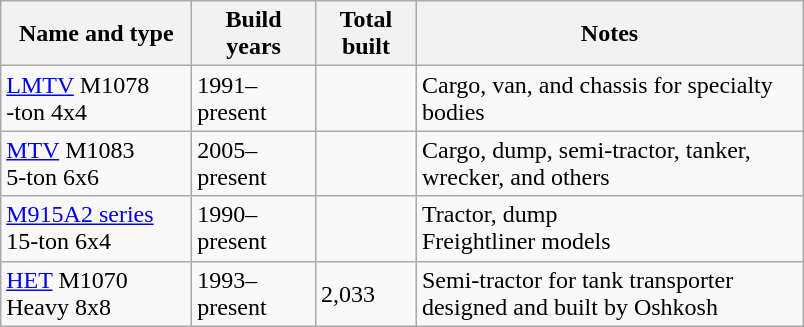<table class="wikitable">
<tr>
<th style="width: 120px;">Name and type</th>
<th style="width: 75px;">Build years</th>
<th style="width: 60px;">Total built</th>
<th style="width: 250px;">Notes</th>
</tr>
<tr>
<td><a href='#'>LMTV</a> M1078<br>-ton 4x4</td>
<td>1991–present</td>
<td></td>
<td>Cargo, van, and chassis for specialty bodies</td>
</tr>
<tr>
<td><a href='#'>MTV</a> M1083<br>5-ton 6x6</td>
<td>2005–present</td>
<td></td>
<td>Cargo, dump, semi-tractor, tanker, wrecker, and others</td>
</tr>
<tr>
<td><a href='#'>M915A2 series</a><br>15-ton 6x4</td>
<td>1990–present</td>
<td></td>
<td>Tractor, dump<br>Freightliner models</td>
</tr>
<tr>
<td><a href='#'>HET</a> M1070<br>Heavy 8x8</td>
<td>1993–present</td>
<td>2,033</td>
<td>Semi-tractor for tank transporter<br>designed and built by Oshkosh</td>
</tr>
</table>
